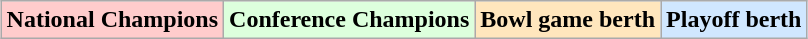<table class="wikitable" style="margin:1em auto;">
<tr>
<td bgcolor="#FFCCCC"><strong>National Champions</strong></td>
<td bgcolor="#ddffdd"><strong>Conference Champions</strong></td>
<td bgcolor="#ffe6bd"><strong>Bowl game berth</strong></td>
<td bgcolor="#d0e7ff"><strong>Playoff berth</strong></td>
</tr>
</table>
